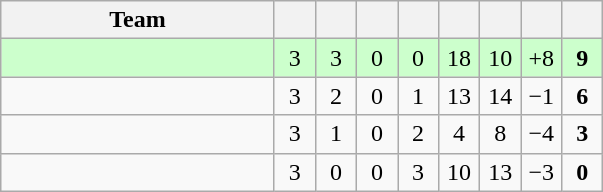<table class="wikitable" style="text-align: center;">
<tr>
<th width="175">Team</th>
<th width="20"></th>
<th width="20"></th>
<th width="20"></th>
<th width="20"></th>
<th width="20"></th>
<th width="20"></th>
<th width="20"></th>
<th width="20"></th>
</tr>
<tr bgcolor="#ccffcc">
<td align=left></td>
<td>3</td>
<td>3</td>
<td>0</td>
<td>0</td>
<td>18</td>
<td>10</td>
<td>+8</td>
<td><strong>9</strong></td>
</tr>
<tr>
<td align=left></td>
<td>3</td>
<td>2</td>
<td>0</td>
<td>1</td>
<td>13</td>
<td>14</td>
<td>−1</td>
<td><strong>6</strong></td>
</tr>
<tr>
<td align=left></td>
<td>3</td>
<td>1</td>
<td>0</td>
<td>2</td>
<td>4</td>
<td>8</td>
<td>−4</td>
<td><strong>3</strong></td>
</tr>
<tr>
<td align=left></td>
<td>3</td>
<td>0</td>
<td>0</td>
<td>3</td>
<td>10</td>
<td>13</td>
<td>−3</td>
<td><strong>0</strong></td>
</tr>
</table>
